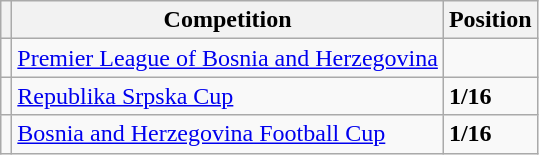<table class="wikitable">
<tr>
<th></th>
<th>Competition</th>
<th>Position</th>
</tr>
<tr>
<td></td>
<td><a href='#'>Premier League of Bosnia and Herzegovina</a></td>
<td></td>
</tr>
<tr>
<td></td>
<td><a href='#'>Republika Srpska Cup</a></td>
<td><strong>1/16</strong></td>
</tr>
<tr>
<td></td>
<td><a href='#'>Bosnia and Herzegovina Football Cup</a></td>
<td><strong>1/16</strong></td>
</tr>
</table>
